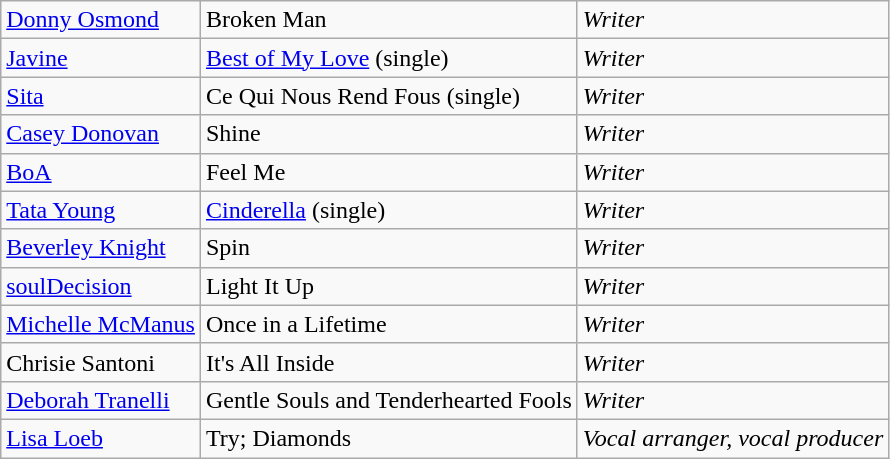<table class="wikitable">
<tr>
<td><a href='#'>Donny Osmond</a></td>
<td>Broken Man</td>
<td><em>Writer</em></td>
</tr>
<tr>
<td><a href='#'>Javine</a></td>
<td><a href='#'>Best of My Love</a> (single)</td>
<td><em>Writer</em></td>
</tr>
<tr>
<td><a href='#'>Sita</a></td>
<td>Ce Qui Nous Rend Fous (single)</td>
<td><em>Writer</em></td>
</tr>
<tr>
<td><a href='#'>Casey Donovan</a></td>
<td>Shine</td>
<td><em>Writer</em></td>
</tr>
<tr>
<td><a href='#'>BoA</a></td>
<td>Feel Me</td>
<td><em>Writer</em></td>
</tr>
<tr>
<td><a href='#'>Tata Young</a></td>
<td><a href='#'>Cinderella</a> (single)</td>
<td><em>Writer</em></td>
</tr>
<tr>
<td><a href='#'>Beverley Knight</a></td>
<td>Spin</td>
<td><em>Writer</em></td>
</tr>
<tr>
<td><a href='#'>soulDecision</a></td>
<td>Light It Up</td>
<td><em>Writer</em></td>
</tr>
<tr>
<td><a href='#'>Michelle McManus</a></td>
<td>Once in a Lifetime</td>
<td><em>Writer</em></td>
</tr>
<tr>
<td>Chrisie Santoni</td>
<td>It's All Inside</td>
<td><em>Writer</em></td>
</tr>
<tr>
<td><a href='#'>Deborah Tranelli</a></td>
<td>Gentle Souls and Tenderhearted Fools</td>
<td><em>Writer</em></td>
</tr>
<tr>
<td><a href='#'>Lisa Loeb</a></td>
<td>Try; Diamonds</td>
<td><em>Vocal arranger, vocal producer</em></td>
</tr>
</table>
